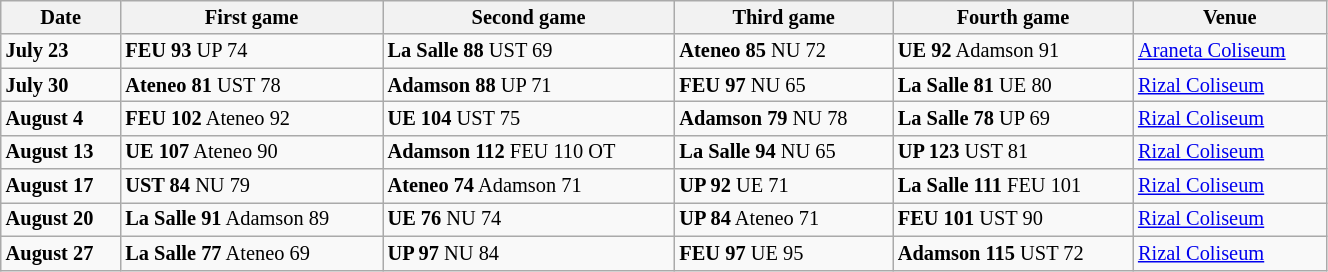<table class="wikitable sortable" style="font-size:85%; width:70%">
<tr>
<th>Date</th>
<th>First game</th>
<th>Second game</th>
<th>Third game</th>
<th>Fourth game</th>
<th>Venue</th>
</tr>
<tr>
<td><strong>July 23</strong> </td>
<td><strong>FEU 93</strong> UP 74</td>
<td><strong>La Salle 88</strong> UST 69</td>
<td><strong>Ateneo 85</strong> NU 72</td>
<td><strong>UE 92</strong> Adamson 91</td>
<td><a href='#'>Araneta Coliseum</a></td>
</tr>
<tr>
<td><strong>July 30</strong> </td>
<td><strong>Ateneo 81</strong> UST 78</td>
<td><strong>Adamson 88</strong> UP 71</td>
<td><strong>FEU 97</strong> NU 65</td>
<td><strong>La Salle 81</strong> UE 80</td>
<td><a href='#'>Rizal Coliseum</a></td>
</tr>
<tr>
<td><strong>August 4</strong> </td>
<td><strong>FEU 102</strong> Ateneo 92</td>
<td><strong>UE 104</strong> UST 75</td>
<td><strong>Adamson 79</strong> NU 78</td>
<td><strong>La Salle 78</strong> UP 69</td>
<td><a href='#'>Rizal Coliseum</a></td>
</tr>
<tr>
<td><strong>August 13</strong> </td>
<td><strong>UE 107</strong> Ateneo 90</td>
<td><strong>Adamson 112</strong> FEU 110 OT</td>
<td><strong>La Salle 94</strong> NU 65</td>
<td><strong>UP 123</strong> UST 81</td>
<td><a href='#'>Rizal Coliseum</a></td>
</tr>
<tr>
<td><strong>August 17</strong> </td>
<td><strong>UST 84</strong> NU 79</td>
<td><strong>Ateneo 74</strong> Adamson 71</td>
<td><strong>UP 92</strong> UE 71</td>
<td><strong>La Salle 111</strong> FEU 101</td>
<td><a href='#'>Rizal Coliseum</a></td>
</tr>
<tr>
<td><strong>August 20</strong> </td>
<td><strong>La Salle 91</strong> Adamson 89</td>
<td><strong>UE 76</strong> NU 74</td>
<td><strong>UP 84</strong> Ateneo 71</td>
<td><strong>FEU 101</strong> UST 90</td>
<td><a href='#'>Rizal Coliseum</a></td>
</tr>
<tr>
<td><strong>August 27</strong> </td>
<td><strong>La Salle 77</strong> Ateneo 69</td>
<td><strong>UP 97</strong> NU 84</td>
<td><strong>FEU 97</strong> UE 95</td>
<td><strong>Adamson 115</strong> UST 72</td>
<td><a href='#'>Rizal Coliseum</a></td>
</tr>
</table>
